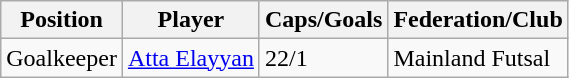<table class="wikitable">
<tr>
<th>Position</th>
<th>Player</th>
<th>Caps/Goals</th>
<th>Federation/Club</th>
</tr>
<tr>
<td>Goalkeeper</td>
<td><a href='#'>Atta Elayyan</a></td>
<td>22/1</td>
<td>Mainland Futsal </td>
</tr>
</table>
